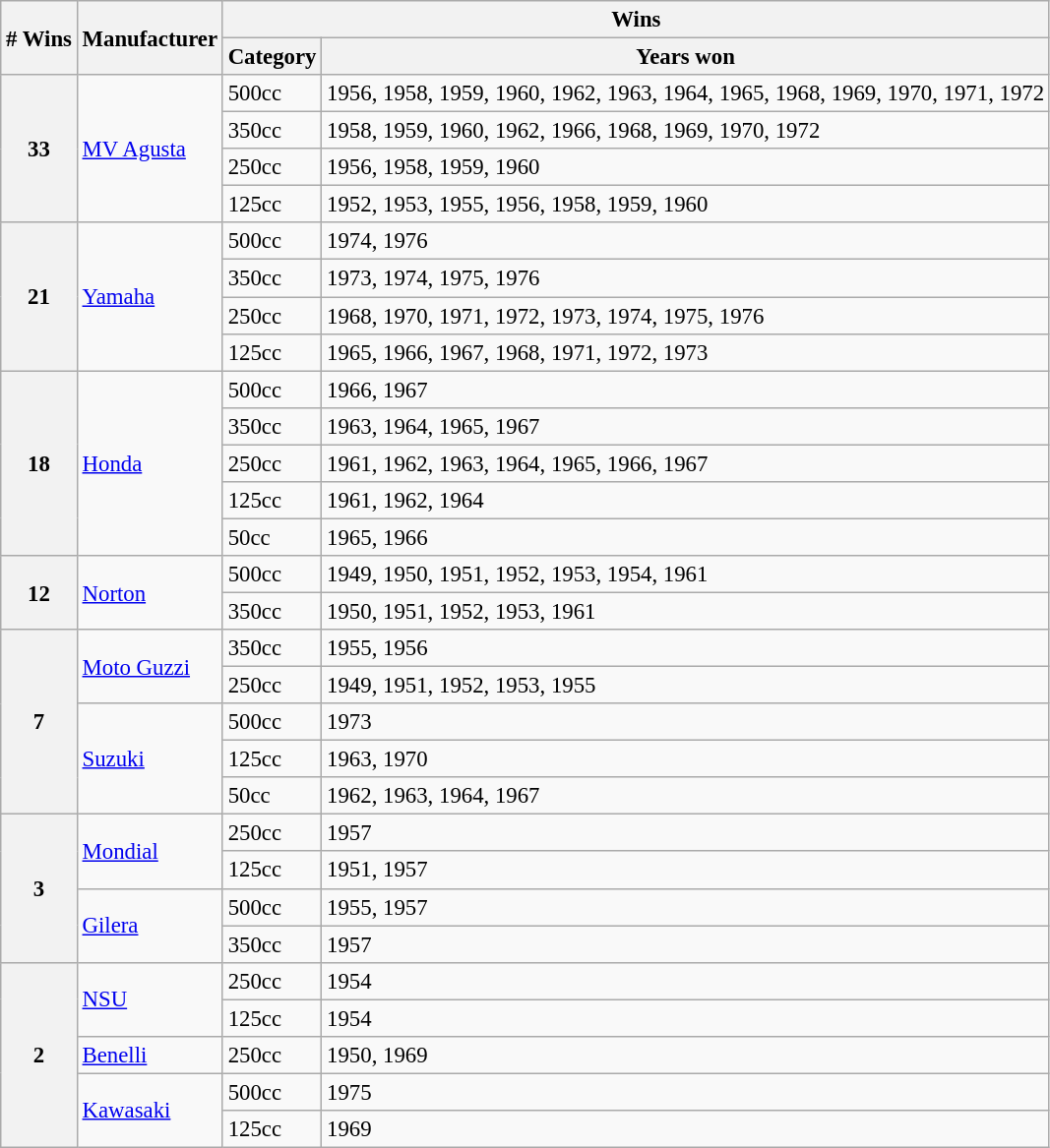<table class="wikitable" style="font-size: 95%;">
<tr>
<th rowspan=2># Wins</th>
<th rowspan=2>Manufacturer</th>
<th colspan=2>Wins</th>
</tr>
<tr>
<th>Category</th>
<th>Years won</th>
</tr>
<tr>
<th rowspan=4>33</th>
<td rowspan=4> <a href='#'>MV Agusta</a></td>
<td>500cc</td>
<td>1956, 1958, 1959, 1960, 1962, 1963, 1964, 1965, 1968, 1969, 1970, 1971, 1972</td>
</tr>
<tr>
<td>350cc</td>
<td>1958, 1959, 1960, 1962, 1966, 1968, 1969, 1970, 1972</td>
</tr>
<tr>
<td>250cc</td>
<td>1956, 1958, 1959, 1960</td>
</tr>
<tr>
<td>125cc</td>
<td>1952, 1953, 1955, 1956, 1958, 1959, 1960</td>
</tr>
<tr>
<th rowspan=4>21</th>
<td rowspan=4> <a href='#'>Yamaha</a></td>
<td>500cc</td>
<td>1974, 1976</td>
</tr>
<tr>
<td>350cc</td>
<td>1973, 1974, 1975, 1976</td>
</tr>
<tr>
<td>250cc</td>
<td>1968, 1970, 1971, 1972, 1973, 1974, 1975, 1976</td>
</tr>
<tr>
<td>125cc</td>
<td>1965, 1966, 1967, 1968, 1971, 1972, 1973</td>
</tr>
<tr>
<th rowspan=5>18</th>
<td rowspan=5> <a href='#'>Honda</a></td>
<td>500cc</td>
<td>1966, 1967</td>
</tr>
<tr>
<td>350cc</td>
<td>1963, 1964, 1965, 1967</td>
</tr>
<tr>
<td>250cc</td>
<td>1961, 1962, 1963, 1964, 1965, 1966, 1967</td>
</tr>
<tr>
<td>125cc</td>
<td>1961, 1962, 1964</td>
</tr>
<tr>
<td>50cc</td>
<td>1965, 1966</td>
</tr>
<tr>
<th rowspan=2>12</th>
<td rowspan=2> <a href='#'>Norton</a></td>
<td>500cc</td>
<td>1949, 1950, 1951, 1952, 1953, 1954, 1961</td>
</tr>
<tr>
<td>350cc</td>
<td>1950, 1951, 1952, 1953, 1961</td>
</tr>
<tr>
<th rowspan=5>7</th>
<td rowspan=2> <a href='#'>Moto Guzzi</a></td>
<td>350cc</td>
<td>1955, 1956</td>
</tr>
<tr>
<td>250cc</td>
<td>1949, 1951, 1952, 1953, 1955</td>
</tr>
<tr>
<td rowspan=3> <a href='#'>Suzuki</a></td>
<td>500cc</td>
<td>1973</td>
</tr>
<tr>
<td>125cc</td>
<td>1963, 1970</td>
</tr>
<tr>
<td>50cc</td>
<td>1962, 1963, 1964, 1967</td>
</tr>
<tr>
<th rowspan=4>3</th>
<td rowspan=2> <a href='#'>Mondial</a></td>
<td>250cc</td>
<td>1957</td>
</tr>
<tr>
<td>125cc</td>
<td>1951, 1957</td>
</tr>
<tr>
<td rowspan=2> <a href='#'>Gilera</a></td>
<td>500cc</td>
<td>1955, 1957</td>
</tr>
<tr>
<td>350cc</td>
<td>1957</td>
</tr>
<tr>
<th rowspan=5>2</th>
<td rowspan=2> <a href='#'>NSU</a></td>
<td>250cc</td>
<td>1954</td>
</tr>
<tr>
<td>125cc</td>
<td>1954</td>
</tr>
<tr>
<td> <a href='#'>Benelli</a></td>
<td>250cc</td>
<td>1950, 1969</td>
</tr>
<tr>
<td rowspan=2> <a href='#'>Kawasaki</a></td>
<td>500cc</td>
<td>1975</td>
</tr>
<tr>
<td>125cc</td>
<td>1969</td>
</tr>
</table>
